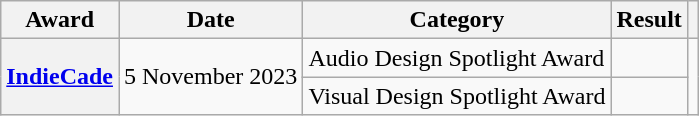<table class="wikitable sortable plainrowheaders">
<tr>
<th scope="col">Award</th>
<th scope="col">Date</th>
<th scope="col">Category</th>
<th scope="col">Result</th>
<th scope="col" class="unsortable"></th>
</tr>
<tr>
<th scope="row" rowspan="2"><a href='#'>IndieCade</a></th>
<td rowspan="2">5 November 2023</td>
<td>Audio Design Spotlight Award</td>
<td></td>
<td rowspan="2" {{centered></td>
</tr>
<tr>
<td>Visual Design Spotlight Award</td>
<td></td>
</tr>
</table>
